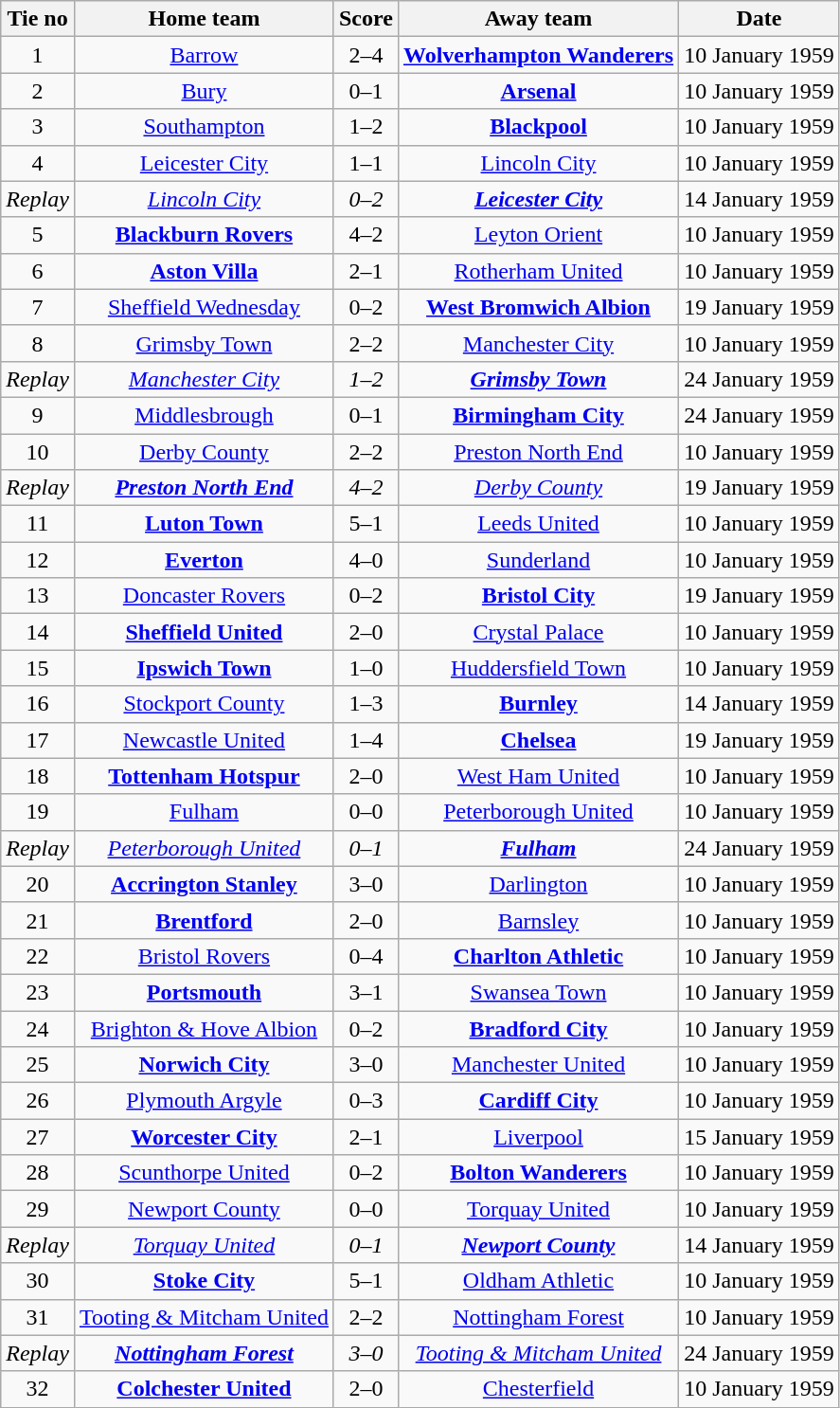<table class="wikitable" style="text-align: center">
<tr>
<th>Tie no</th>
<th>Home team</th>
<th>Score</th>
<th>Away team</th>
<th>Date</th>
</tr>
<tr>
<td>1</td>
<td><a href='#'>Barrow</a></td>
<td>2–4</td>
<td><strong><a href='#'>Wolverhampton Wanderers</a></strong></td>
<td>10 January 1959</td>
</tr>
<tr>
<td>2</td>
<td><a href='#'>Bury</a></td>
<td>0–1</td>
<td><strong><a href='#'>Arsenal</a></strong></td>
<td>10 January 1959</td>
</tr>
<tr>
<td>3</td>
<td><a href='#'>Southampton</a></td>
<td>1–2</td>
<td><strong><a href='#'>Blackpool</a></strong></td>
<td>10 January 1959</td>
</tr>
<tr>
<td>4</td>
<td><a href='#'>Leicester City</a></td>
<td>1–1</td>
<td><a href='#'>Lincoln City</a></td>
<td>10 January 1959</td>
</tr>
<tr>
<td><em>Replay</em></td>
<td><em><a href='#'>Lincoln City</a></em></td>
<td><em>0–2</em></td>
<td><strong><em><a href='#'>Leicester City</a></em></strong></td>
<td>14 January 1959</td>
</tr>
<tr>
<td>5</td>
<td><strong><a href='#'>Blackburn Rovers</a></strong></td>
<td>4–2</td>
<td><a href='#'>Leyton Orient</a></td>
<td>10 January 1959</td>
</tr>
<tr>
<td>6</td>
<td><strong><a href='#'>Aston Villa</a></strong></td>
<td>2–1</td>
<td><a href='#'>Rotherham United</a></td>
<td>10 January 1959</td>
</tr>
<tr>
<td>7</td>
<td><a href='#'>Sheffield Wednesday</a></td>
<td>0–2</td>
<td><strong><a href='#'>West Bromwich Albion</a></strong></td>
<td>19 January 1959</td>
</tr>
<tr>
<td>8</td>
<td><a href='#'>Grimsby Town</a></td>
<td>2–2</td>
<td><a href='#'>Manchester City</a></td>
<td>10 January 1959</td>
</tr>
<tr>
<td><em>Replay</em></td>
<td><em><a href='#'>Manchester City</a></em></td>
<td><em>1–2</em></td>
<td><strong><em><a href='#'>Grimsby Town</a></em></strong></td>
<td>24 January 1959</td>
</tr>
<tr>
<td>9</td>
<td><a href='#'>Middlesbrough</a></td>
<td>0–1</td>
<td><strong><a href='#'>Birmingham City</a></strong></td>
<td>24 January 1959</td>
</tr>
<tr>
<td>10</td>
<td><a href='#'>Derby County</a></td>
<td>2–2</td>
<td><a href='#'>Preston North End</a></td>
<td>10 January 1959</td>
</tr>
<tr>
<td><em>Replay</em></td>
<td><strong><em><a href='#'>Preston North End</a></em></strong></td>
<td><em>4–2</em></td>
<td><em><a href='#'>Derby County</a></em></td>
<td>19 January 1959</td>
</tr>
<tr>
<td>11</td>
<td><strong><a href='#'>Luton Town</a></strong></td>
<td>5–1</td>
<td><a href='#'>Leeds United</a></td>
<td>10 January 1959</td>
</tr>
<tr>
<td>12</td>
<td><strong><a href='#'>Everton</a></strong></td>
<td>4–0</td>
<td><a href='#'>Sunderland</a></td>
<td>10 January 1959</td>
</tr>
<tr>
<td>13</td>
<td><a href='#'>Doncaster Rovers</a></td>
<td>0–2</td>
<td><strong><a href='#'>Bristol City</a></strong></td>
<td>19 January 1959</td>
</tr>
<tr>
<td>14</td>
<td><strong><a href='#'>Sheffield United</a></strong></td>
<td>2–0</td>
<td><a href='#'>Crystal Palace</a></td>
<td>10 January 1959</td>
</tr>
<tr>
<td>15</td>
<td><strong><a href='#'>Ipswich Town</a></strong></td>
<td>1–0</td>
<td><a href='#'>Huddersfield Town</a></td>
<td>10 January 1959</td>
</tr>
<tr>
<td>16</td>
<td><a href='#'>Stockport County</a></td>
<td>1–3</td>
<td><strong><a href='#'>Burnley</a></strong></td>
<td>14 January 1959</td>
</tr>
<tr>
<td>17</td>
<td><a href='#'>Newcastle United</a></td>
<td>1–4</td>
<td><strong><a href='#'>Chelsea</a></strong></td>
<td>19 January 1959</td>
</tr>
<tr>
<td>18</td>
<td><strong><a href='#'>Tottenham Hotspur</a></strong></td>
<td>2–0</td>
<td><a href='#'>West Ham United</a></td>
<td>10 January 1959</td>
</tr>
<tr>
<td>19</td>
<td><a href='#'>Fulham</a></td>
<td>0–0</td>
<td><a href='#'>Peterborough United</a></td>
<td>10 January 1959</td>
</tr>
<tr>
<td><em>Replay</em></td>
<td><em><a href='#'>Peterborough United</a></em></td>
<td><em>0–1</em></td>
<td><strong><em><a href='#'>Fulham</a></em></strong></td>
<td>24 January 1959</td>
</tr>
<tr>
<td>20</td>
<td><strong><a href='#'>Accrington Stanley</a></strong></td>
<td>3–0</td>
<td><a href='#'>Darlington</a></td>
<td>10 January 1959</td>
</tr>
<tr>
<td>21</td>
<td><strong><a href='#'>Brentford</a></strong></td>
<td>2–0</td>
<td><a href='#'>Barnsley</a></td>
<td>10 January 1959</td>
</tr>
<tr>
<td>22</td>
<td><a href='#'>Bristol Rovers</a></td>
<td>0–4</td>
<td><strong><a href='#'>Charlton Athletic</a></strong></td>
<td>10 January 1959</td>
</tr>
<tr>
<td>23</td>
<td><strong><a href='#'>Portsmouth</a></strong></td>
<td>3–1</td>
<td><a href='#'>Swansea Town</a></td>
<td>10 January 1959</td>
</tr>
<tr>
<td>24</td>
<td><a href='#'>Brighton & Hove Albion</a></td>
<td>0–2</td>
<td><strong><a href='#'>Bradford City</a></strong></td>
<td>10 January 1959</td>
</tr>
<tr>
<td>25</td>
<td><strong><a href='#'>Norwich City</a></strong></td>
<td>3–0</td>
<td><a href='#'>Manchester United</a></td>
<td>10 January 1959</td>
</tr>
<tr>
<td>26</td>
<td><a href='#'>Plymouth Argyle</a></td>
<td>0–3</td>
<td><strong><a href='#'>Cardiff City</a></strong></td>
<td>10 January 1959</td>
</tr>
<tr>
<td>27</td>
<td><strong><a href='#'>Worcester City</a></strong></td>
<td>2–1</td>
<td><a href='#'>Liverpool</a></td>
<td>15 January 1959</td>
</tr>
<tr>
<td>28</td>
<td><a href='#'>Scunthorpe United</a></td>
<td>0–2</td>
<td><strong><a href='#'>Bolton Wanderers</a></strong></td>
<td>10 January 1959</td>
</tr>
<tr>
<td>29</td>
<td><a href='#'>Newport County</a></td>
<td>0–0</td>
<td><a href='#'>Torquay United</a></td>
<td>10 January 1959</td>
</tr>
<tr>
<td><em>Replay</em></td>
<td><em><a href='#'>Torquay United</a></em></td>
<td><em>0–1</em></td>
<td><strong><em><a href='#'>Newport County</a></em></strong></td>
<td>14 January 1959</td>
</tr>
<tr>
<td>30</td>
<td><strong><a href='#'>Stoke City</a></strong></td>
<td>5–1</td>
<td><a href='#'>Oldham Athletic</a></td>
<td>10 January 1959</td>
</tr>
<tr>
<td>31</td>
<td><a href='#'>Tooting & Mitcham United</a></td>
<td>2–2</td>
<td><a href='#'>Nottingham Forest</a></td>
<td>10 January 1959</td>
</tr>
<tr>
<td><em>Replay</em></td>
<td><strong><em><a href='#'>Nottingham Forest</a></em></strong></td>
<td><em>3–0</em></td>
<td><em><a href='#'>Tooting & Mitcham United</a></em></td>
<td>24 January 1959</td>
</tr>
<tr>
<td>32</td>
<td><strong><a href='#'>Colchester United</a></strong></td>
<td>2–0</td>
<td><a href='#'>Chesterfield</a></td>
<td>10 January 1959</td>
</tr>
</table>
